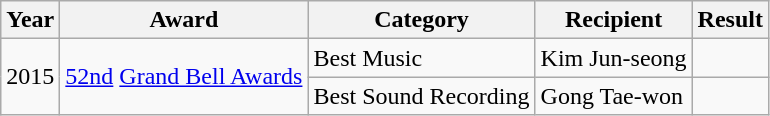<table class="wikitable">
<tr>
<th>Year</th>
<th>Award</th>
<th>Category</th>
<th>Recipient</th>
<th>Result</th>
</tr>
<tr>
<td rowspan=2>2015</td>
<td rowspan=2><a href='#'>52nd</a> <a href='#'>Grand Bell Awards</a></td>
<td>Best Music</td>
<td>Kim Jun-seong</td>
<td></td>
</tr>
<tr>
<td>Best Sound Recording</td>
<td>Gong Tae-won</td>
<td></td>
</tr>
</table>
